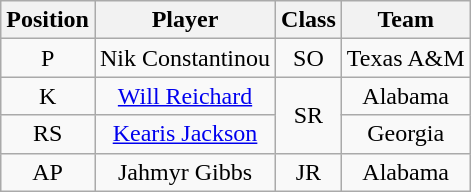<table class="wikitable sortable">
<tr>
<th>Position</th>
<th>Player</th>
<th>Class</th>
<th>Team</th>
</tr>
<tr style="text-align:center;">
<td>P</td>
<td>Nik Constantinou</td>
<td>SO</td>
<td>Texas A&M</td>
</tr>
<tr style="text-align:center;">
<td>K</td>
<td><a href='#'>Will Reichard</a></td>
<td rowspan=2>SR</td>
<td>Alabama</td>
</tr>
<tr style="text-align:center;">
<td>RS</td>
<td><a href='#'>Kearis Jackson</a></td>
<td>Georgia</td>
</tr>
<tr style="text-align:center;">
<td>AP</td>
<td>Jahmyr Gibbs</td>
<td>JR</td>
<td>Alabama</td>
</tr>
</table>
